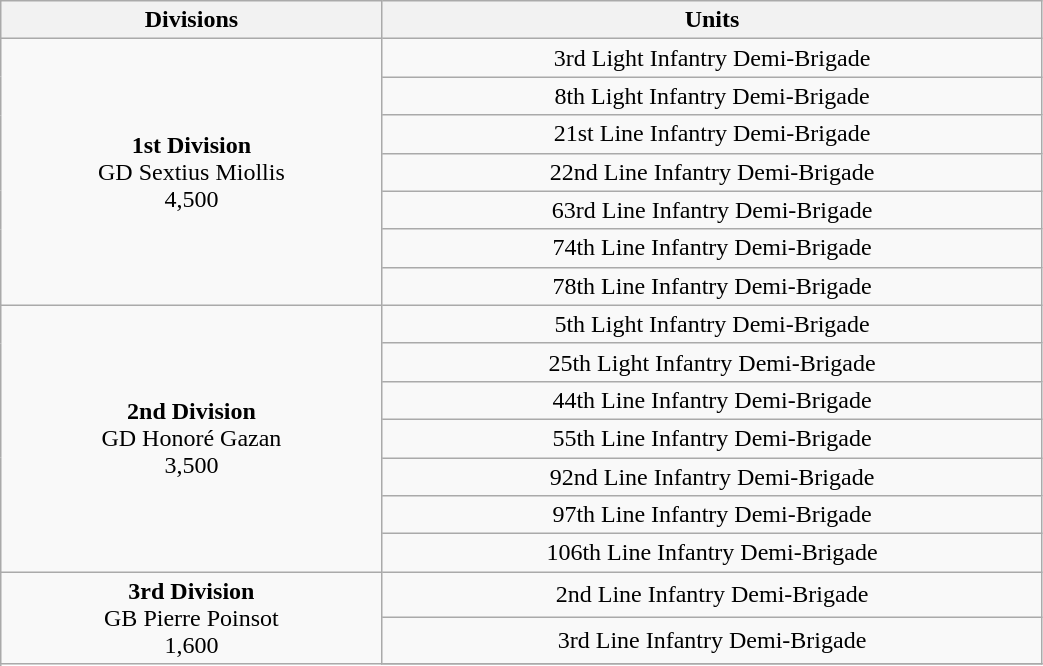<table class="wikitable" style="text-align:center; width:55%;">
<tr>
<th>Divisions</th>
<th>Units</th>
</tr>
<tr>
<td rowspan=7><strong>1st Division</strong><br>GD Sextius Miollis<br>4,500</td>
<td>3rd Light Infantry Demi-Brigade</td>
</tr>
<tr>
<td>8th Light Infantry Demi-Brigade</td>
</tr>
<tr>
<td>21st Line Infantry Demi-Brigade</td>
</tr>
<tr>
<td>22nd Line Infantry Demi-Brigade</td>
</tr>
<tr>
<td>63rd Line Infantry Demi-Brigade</td>
</tr>
<tr>
<td>74th Line Infantry Demi-Brigade</td>
</tr>
<tr>
<td>78th Line Infantry Demi-Brigade</td>
</tr>
<tr>
<td rowspan=7><strong>2nd Division</strong><br>GD Honoré Gazan<br>3,500</td>
<td>5th Light Infantry Demi-Brigade</td>
</tr>
<tr>
<td>25th Light Infantry Demi-Brigade</td>
</tr>
<tr>
<td>44th Line Infantry Demi-Brigade</td>
</tr>
<tr>
<td>55th Line Infantry Demi-Brigade</td>
</tr>
<tr>
<td>92nd Line Infantry Demi-Brigade</td>
</tr>
<tr>
<td>97th Line Infantry Demi-Brigade</td>
</tr>
<tr>
<td>106th Line Infantry Demi-Brigade</td>
</tr>
<tr>
<td rowspan=3><strong>3rd Division</strong><br>GB Pierre Poinsot<br>1,600</td>
<td>2nd Line Infantry Demi-Brigade</td>
</tr>
<tr>
<td>3rd Line Infantry Demi-Brigade</td>
</tr>
<tr>
</tr>
</table>
